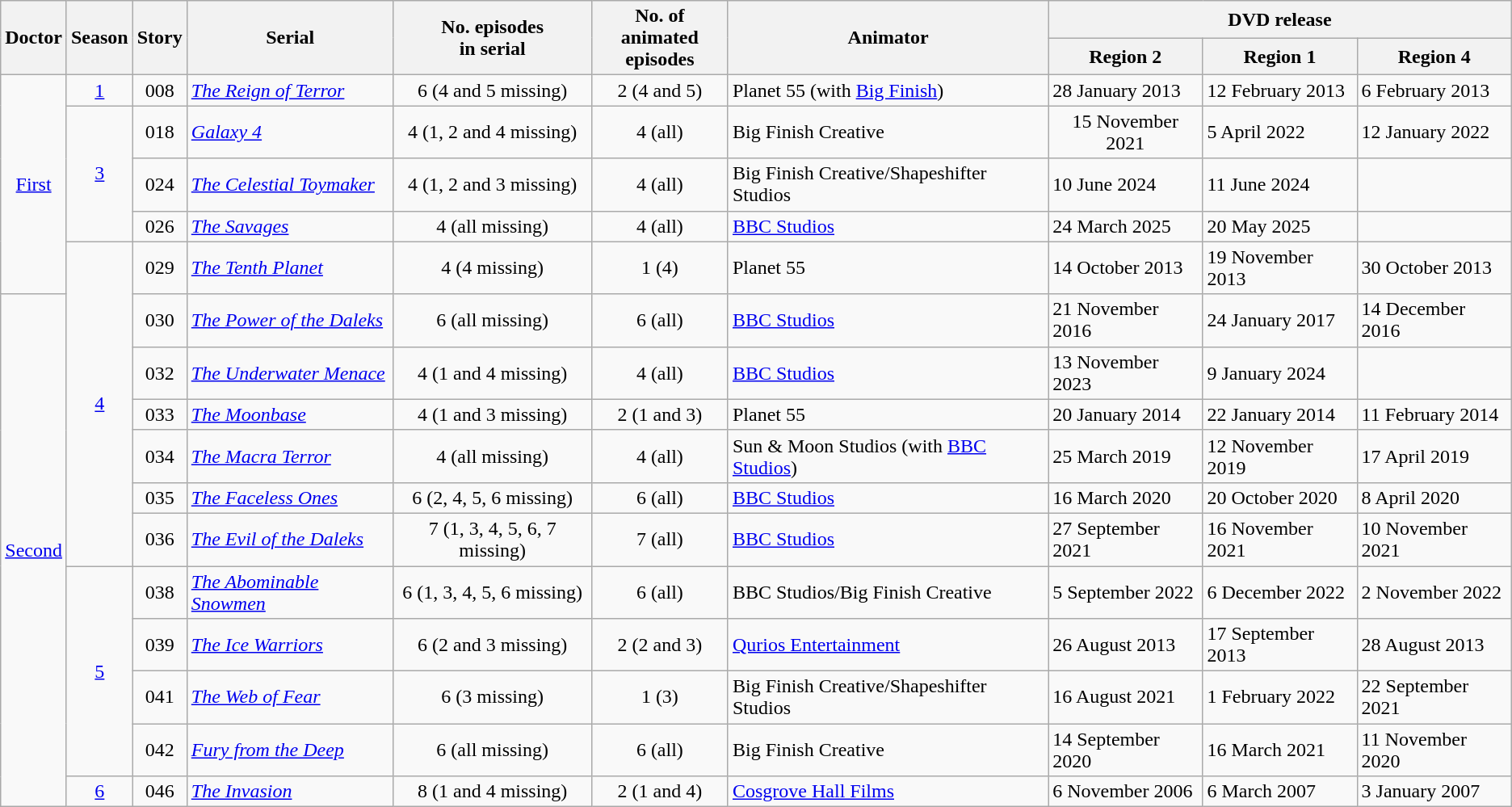<table class="wikitable">
<tr>
<th rowspan=2>Doctor</th>
<th rowspan=2>Season</th>
<th rowspan=2>Story</th>
<th rowspan=2>Serial</th>
<th rowspan=2>No. episodes<br>in serial</th>
<th rowspan=2>No. of animated<br>episodes</th>
<th rowspan=2>Animator</th>
<th colspan=3>DVD release</th>
</tr>
<tr>
<th>Region 2</th>
<th>Region 1</th>
<th>Region 4</th>
</tr>
<tr>
<td rowspan=5 align=center><a href='#'>First</a></td>
<td align=center><a href='#'>1</a></td>
<td align=center>008</td>
<td><em><a href='#'>The Reign of Terror</a></em></td>
<td align=center>6 (4 and 5 missing)</td>
<td align=center>2 (4 and 5)</td>
<td>Planet 55 (with <a href='#'>Big Finish</a>)</td>
<td>28 January 2013</td>
<td>12 February 2013</td>
<td>6 February 2013</td>
</tr>
<tr>
<td rowspan="3" style="text-align:center;"><a href='#'>3</a></td>
<td align=center>018</td>
<td><em><a href='#'>Galaxy 4</a></em></td>
<td align=center>4 (1, 2 and 4 missing)</td>
<td align=center>4 (all)</td>
<td>Big Finish Creative</td>
<td align=center>15 November 2021</td>
<td>5 April 2022</td>
<td>12 January 2022</td>
</tr>
<tr>
<td align=center>024</td>
<td><em><a href='#'>The Celestial Toymaker</a></em></td>
<td align=center>4 (1, 2 and 3 missing)</td>
<td align=center>4 (all)</td>
<td>Big Finish Creative/Shapeshifter Studios</td>
<td>10 June 2024</td>
<td>11 June 2024</td>
<td></td>
</tr>
<tr>
<td align=center>026</td>
<td><em><a href='#'>The Savages</a></em></td>
<td align=center>4 (all missing)</td>
<td align=center>4 (all)</td>
<td><a href='#'>BBC Studios</a></td>
<td>24 March 2025</td>
<td>20 May 2025</td>
<td></td>
</tr>
<tr>
<td rowspan="7" style="text-align:center;"><a href='#'>4</a></td>
<td align=center>029</td>
<td><em><a href='#'>The Tenth Planet</a></em></td>
<td align=center>4 (4 missing)</td>
<td align=center>1 (4)</td>
<td>Planet 55</td>
<td>14 October 2013</td>
<td>19 November 2013</td>
<td>30 October 2013</td>
</tr>
<tr>
<td rowspan=11 align=center><a href='#'>Second</a></td>
<td align=center>030</td>
<td><em><a href='#'>The Power of the Daleks</a></em></td>
<td align=center>6 (all missing)</td>
<td align=center>6 (all)</td>
<td><a href='#'>BBC Studios</a></td>
<td>21 November 2016</td>
<td>24 January 2017</td>
<td>14 December 2016</td>
</tr>
<tr>
<td align=center>032</td>
<td><em><a href='#'>The Underwater Menace</a></em></td>
<td align=center>4 (1 and 4 missing)</td>
<td align=center>4 (all)</td>
<td><a href='#'>BBC Studios</a></td>
<td>13 November 2023</td>
<td>9 January 2024</td>
<td></td>
</tr>
<tr>
<td align=center>033</td>
<td><em><a href='#'>The Moonbase</a></em></td>
<td align=center>4 (1 and 3 missing)</td>
<td align=center>2 (1 and 3)</td>
<td>Planet 55</td>
<td>20 January 2014</td>
<td>22 January 2014</td>
<td>11 February 2014</td>
</tr>
<tr>
<td align=center>034</td>
<td><em><a href='#'>The Macra Terror</a></em></td>
<td align=center>4 (all missing)</td>
<td align=center>4 (all)</td>
<td>Sun & Moon Studios (with <a href='#'>BBC Studios</a>)</td>
<td>25 March 2019</td>
<td>12 November 2019</td>
<td>17 April 2019</td>
</tr>
<tr>
<td align=center>035</td>
<td><em><a href='#'>The Faceless Ones</a></em></td>
<td align=center>6 (2, 4, 5, 6 missing)</td>
<td align=center>6 (all)</td>
<td><a href='#'>BBC Studios</a></td>
<td>16 March 2020</td>
<td>20 October 2020</td>
<td>8 April 2020</td>
</tr>
<tr>
<td align=center>036</td>
<td><em><a href='#'>The Evil of the Daleks</a></em></td>
<td align=center>7 (1, 3, 4, 5, 6, 7 missing)</td>
<td align=center>7 (all)</td>
<td><a href='#'>BBC Studios</a></td>
<td>27 September 2021</td>
<td>16 November 2021</td>
<td>10 November 2021</td>
</tr>
<tr>
<td rowspan="4" style="text-align:center;"><a href='#'>5</a></td>
<td align=center>038</td>
<td><em><a href='#'>The Abominable Snowmen</a></em></td>
<td align=center>6 (1, 3, 4, 5, 6 missing)</td>
<td align=center>6 (all)</td>
<td>BBC Studios/Big Finish Creative</td>
<td>5 September 2022</td>
<td>6 December 2022</td>
<td>2 November 2022</td>
</tr>
<tr>
<td align=center>039</td>
<td><em><a href='#'>The Ice Warriors</a></em></td>
<td align=center>6 (2 and 3 missing)</td>
<td align=center>2 (2 and 3)</td>
<td><a href='#'>Qurios Entertainment</a></td>
<td>26 August 2013</td>
<td>17 September 2013</td>
<td>28 August 2013</td>
</tr>
<tr>
<td align=center>041</td>
<td><em><a href='#'>The Web of Fear</a></em></td>
<td align=center>6 (3 missing)</td>
<td align=center>1 (3)</td>
<td>Big Finish Creative/Shapeshifter Studios</td>
<td>16 August 2021</td>
<td>1 February 2022</td>
<td>22 September 2021</td>
</tr>
<tr>
<td align=center>042</td>
<td><em><a href='#'>Fury from the Deep</a></em></td>
<td align=center>6 (all missing)</td>
<td align=center>6 (all)</td>
<td>Big Finish Creative</td>
<td>14 September 2020</td>
<td>16 March 2021</td>
<td>11 November 2020</td>
</tr>
<tr>
<td rowspan="1" style="text-align:center;"><a href='#'>6</a></td>
<td align=center>046</td>
<td><em><a href='#'>The Invasion</a></em></td>
<td align=center>8 (1 and 4 missing)</td>
<td align=center>2 (1 and 4)</td>
<td><a href='#'>Cosgrove Hall Films</a></td>
<td>6 November 2006</td>
<td>6 March 2007</td>
<td>3 January 2007</td>
</tr>
</table>
